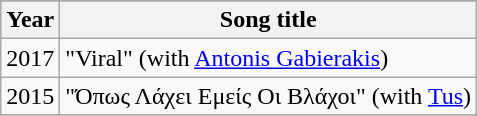<table class="wikitable">
<tr>
</tr>
<tr style="background:#ccc; text-align:center;">
<th>Year</th>
<th>Song title</th>
</tr>
<tr>
<td>2017</td>
<td>"Viral" (with <a href='#'>Antonis Gabierakis</a>)</td>
</tr>
<tr>
<td>2015</td>
<td>"Όπως Λάχει Εμείς Οι Βλάχοι" (with <a href='#'>Tus</a>)</td>
</tr>
<tr>
</tr>
</table>
